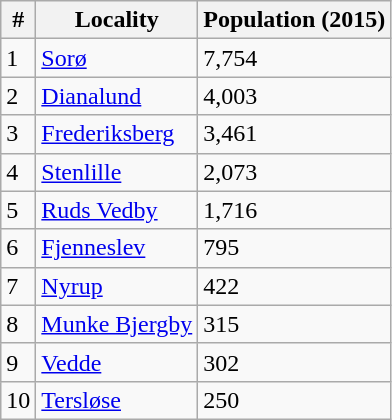<table class="wikitable">
<tr>
<th>#</th>
<th>Locality</th>
<th>Population (2015)</th>
</tr>
<tr>
<td>1</td>
<td><a href='#'>Sorø</a></td>
<td>7,754</td>
</tr>
<tr>
<td>2</td>
<td><a href='#'>Dianalund</a></td>
<td>4,003</td>
</tr>
<tr>
<td>3</td>
<td><a href='#'>Frederiksberg</a></td>
<td>3,461</td>
</tr>
<tr>
<td>4</td>
<td><a href='#'>Stenlille</a></td>
<td>2,073</td>
</tr>
<tr>
<td>5</td>
<td><a href='#'>Ruds Vedby</a></td>
<td>1,716</td>
</tr>
<tr>
<td>6</td>
<td><a href='#'>Fjenneslev</a></td>
<td>795</td>
</tr>
<tr>
<td>7</td>
<td><a href='#'>Nyrup</a></td>
<td>422</td>
</tr>
<tr>
<td>8</td>
<td><a href='#'>Munke Bjergby</a></td>
<td>315</td>
</tr>
<tr>
<td>9</td>
<td><a href='#'>Vedde</a></td>
<td>302</td>
</tr>
<tr>
<td>10</td>
<td><a href='#'>Tersløse</a></td>
<td>250</td>
</tr>
</table>
